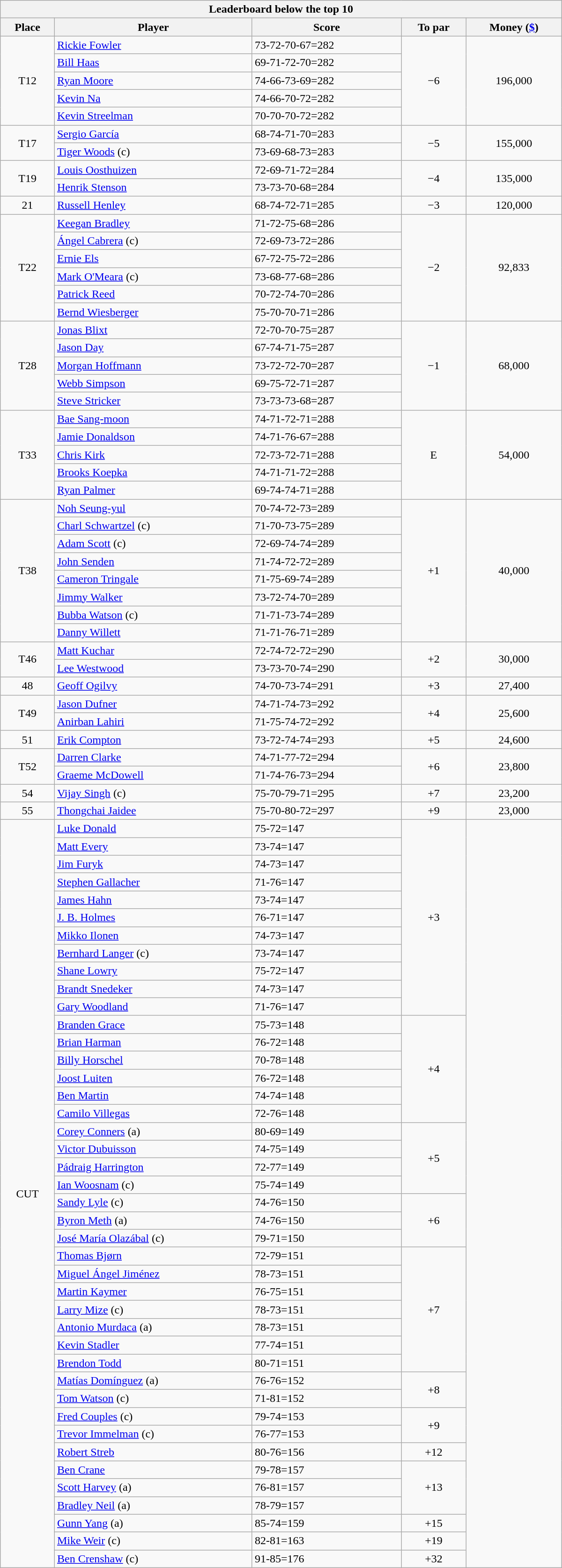<table class="collapsible collapsed wikitable" style="width:50em;margin-top:-1px;">
<tr>
<th scope="col" colspan="6">Leaderboard below the top 10</th>
</tr>
<tr>
<th>Place</th>
<th>Player</th>
<th>Score</th>
<th>To par</th>
<th>Money (<a href='#'>$</a>)</th>
</tr>
<tr>
<td rowspan=5 align=center>T12</td>
<td> <a href='#'>Rickie Fowler</a></td>
<td>73-72-70-67=282</td>
<td rowspan=5 align=center>−6</td>
<td rowspan=5 align=center>196,000</td>
</tr>
<tr>
<td> <a href='#'>Bill Haas</a></td>
<td>69-71-72-70=282</td>
</tr>
<tr>
<td> <a href='#'>Ryan Moore</a></td>
<td>74-66-73-69=282</td>
</tr>
<tr>
<td> <a href='#'>Kevin Na</a></td>
<td>74-66-70-72=282</td>
</tr>
<tr>
<td> <a href='#'>Kevin Streelman</a></td>
<td>70-70-70-72=282</td>
</tr>
<tr>
<td rowspan=2 align=center>T17</td>
<td> <a href='#'>Sergio García</a></td>
<td>68-74-71-70=283</td>
<td rowspan=2 align=center>−5</td>
<td rowspan=2 align=center>155,000</td>
</tr>
<tr>
<td> <a href='#'>Tiger Woods</a> (c)</td>
<td>73-69-68-73=283</td>
</tr>
<tr>
<td rowspan=2 align=center>T19</td>
<td> <a href='#'>Louis Oosthuizen</a></td>
<td>72-69-71-72=284</td>
<td rowspan=2 align=center>−4</td>
<td rowspan=2 align=center>135,000</td>
</tr>
<tr>
<td> <a href='#'>Henrik Stenson</a></td>
<td>73-73-70-68=284</td>
</tr>
<tr>
<td align=center>21</td>
<td> <a href='#'>Russell Henley</a></td>
<td>68-74-72-71=285</td>
<td align=center>−3</td>
<td align=center>120,000</td>
</tr>
<tr>
<td rowspan=6 align=center>T22</td>
<td> <a href='#'>Keegan Bradley</a></td>
<td>71-72-75-68=286</td>
<td rowspan=6 align=center>−2</td>
<td rowspan=6 align=center>92,833</td>
</tr>
<tr>
<td> <a href='#'>Ángel Cabrera</a> (c)</td>
<td>72-69-73-72=286</td>
</tr>
<tr>
<td> <a href='#'>Ernie Els</a></td>
<td>67-72-75-72=286</td>
</tr>
<tr>
<td> <a href='#'>Mark O'Meara</a> (c)</td>
<td>73-68-77-68=286</td>
</tr>
<tr>
<td> <a href='#'>Patrick Reed</a></td>
<td>70-72-74-70=286</td>
</tr>
<tr>
<td> <a href='#'>Bernd Wiesberger</a></td>
<td>75-70-70-71=286</td>
</tr>
<tr>
<td rowspan=5 align=center>T28</td>
<td> <a href='#'>Jonas Blixt</a></td>
<td>72-70-70-75=287</td>
<td rowspan=5 align=center>−1</td>
<td rowspan=5 align=center>68,000</td>
</tr>
<tr>
<td> <a href='#'>Jason Day</a></td>
<td>67-74-71-75=287</td>
</tr>
<tr>
<td> <a href='#'>Morgan Hoffmann</a></td>
<td>73-72-72-70=287</td>
</tr>
<tr>
<td> <a href='#'>Webb Simpson</a></td>
<td>69-75-72-71=287</td>
</tr>
<tr>
<td> <a href='#'>Steve Stricker</a></td>
<td>73-73-73-68=287</td>
</tr>
<tr>
<td rowspan=5 align=center>T33</td>
<td> <a href='#'>Bae Sang-moon</a></td>
<td>74-71-72-71=288</td>
<td rowspan=5 align=center>E</td>
<td rowspan=5 align=center>54,000</td>
</tr>
<tr>
<td> <a href='#'>Jamie Donaldson</a></td>
<td>74-71-76-67=288</td>
</tr>
<tr>
<td> <a href='#'>Chris Kirk</a></td>
<td>72-73-72-71=288</td>
</tr>
<tr>
<td> <a href='#'>Brooks Koepka</a></td>
<td>74-71-71-72=288</td>
</tr>
<tr>
<td> <a href='#'>Ryan Palmer</a></td>
<td>69-74-74-71=288</td>
</tr>
<tr>
<td rowspan=8 align=center>T38</td>
<td> <a href='#'>Noh Seung-yul</a></td>
<td>70-74-72-73=289</td>
<td rowspan=8 align=center>+1</td>
<td rowspan=8 align=center>40,000</td>
</tr>
<tr>
<td> <a href='#'>Charl Schwartzel</a> (c)</td>
<td>71-70-73-75=289</td>
</tr>
<tr>
<td> <a href='#'>Adam Scott</a> (c)</td>
<td>72-69-74-74=289</td>
</tr>
<tr>
<td> <a href='#'>John Senden</a></td>
<td>71-74-72-72=289</td>
</tr>
<tr>
<td> <a href='#'>Cameron Tringale</a></td>
<td>71-75-69-74=289</td>
</tr>
<tr>
<td> <a href='#'>Jimmy Walker</a></td>
<td>73-72-74-70=289</td>
</tr>
<tr>
<td> <a href='#'>Bubba Watson</a> (c)</td>
<td>71-71-73-74=289</td>
</tr>
<tr>
<td> <a href='#'>Danny Willett</a></td>
<td>71-71-76-71=289</td>
</tr>
<tr>
<td rowspan=2 align=center>T46</td>
<td> <a href='#'>Matt Kuchar</a></td>
<td>72-74-72-72=290</td>
<td rowspan=2 align=center>+2</td>
<td rowspan=2 align=center>30,000</td>
</tr>
<tr>
<td> <a href='#'>Lee Westwood</a></td>
<td>73-73-70-74=290</td>
</tr>
<tr>
<td align=center>48</td>
<td> <a href='#'>Geoff Ogilvy</a></td>
<td>74-70-73-74=291</td>
<td align=center>+3</td>
<td align=center>27,400</td>
</tr>
<tr>
<td rowspan=2 align=center>T49</td>
<td> <a href='#'>Jason Dufner</a></td>
<td>74-71-74-73=292</td>
<td rowspan=2 align=center>+4</td>
<td rowspan=2 align=center>25,600</td>
</tr>
<tr>
<td> <a href='#'>Anirban Lahiri</a></td>
<td>71-75-74-72=292</td>
</tr>
<tr>
<td align=center>51</td>
<td> <a href='#'>Erik Compton</a></td>
<td>73-72-74-74=293</td>
<td align=center>+5</td>
<td align=center>24,600</td>
</tr>
<tr>
<td rowspan=2 align=center>T52</td>
<td> <a href='#'>Darren Clarke</a></td>
<td>74-71-77-72=294</td>
<td rowspan=2 align=center>+6</td>
<td rowspan=2 align=center>23,800</td>
</tr>
<tr>
<td> <a href='#'>Graeme McDowell</a></td>
<td>71-74-76-73=294</td>
</tr>
<tr>
<td align=center>54</td>
<td> <a href='#'>Vijay Singh</a> (c)</td>
<td>75-70-79-71=295</td>
<td align=center>+7</td>
<td align=center>23,200</td>
</tr>
<tr>
<td align=center>55</td>
<td> <a href='#'>Thongchai Jaidee</a></td>
<td>75-70-80-72=297</td>
<td align=center>+9</td>
<td align=center>23,000</td>
</tr>
<tr>
<td rowspan=42 align=center>CUT</td>
<td> <a href='#'>Luke Donald</a></td>
<td>75-72=147</td>
<td rowspan=11 align=center>+3</td>
<td rowspan=42 align=center></td>
</tr>
<tr>
<td> <a href='#'>Matt Every</a></td>
<td>73-74=147</td>
</tr>
<tr>
<td> <a href='#'>Jim Furyk</a></td>
<td>74-73=147</td>
</tr>
<tr>
<td> <a href='#'>Stephen Gallacher</a></td>
<td>71-76=147</td>
</tr>
<tr>
<td> <a href='#'>James Hahn</a></td>
<td>73-74=147</td>
</tr>
<tr>
<td> <a href='#'>J. B. Holmes</a></td>
<td>76-71=147</td>
</tr>
<tr>
<td> <a href='#'>Mikko Ilonen</a></td>
<td>74-73=147</td>
</tr>
<tr>
<td> <a href='#'>Bernhard Langer</a> (c)</td>
<td>73-74=147</td>
</tr>
<tr>
<td> <a href='#'>Shane Lowry</a></td>
<td>75-72=147</td>
</tr>
<tr>
<td> <a href='#'>Brandt Snedeker</a></td>
<td>74-73=147</td>
</tr>
<tr>
<td> <a href='#'>Gary Woodland</a></td>
<td>71-76=147</td>
</tr>
<tr>
<td> <a href='#'>Branden Grace</a></td>
<td>75-73=148</td>
<td rowspan=6 align=center>+4</td>
</tr>
<tr>
<td> <a href='#'>Brian Harman</a></td>
<td>76-72=148</td>
</tr>
<tr>
<td> <a href='#'>Billy Horschel</a></td>
<td>70-78=148</td>
</tr>
<tr>
<td> <a href='#'>Joost Luiten</a></td>
<td>76-72=148</td>
</tr>
<tr>
<td> <a href='#'>Ben Martin</a></td>
<td>74-74=148</td>
</tr>
<tr>
<td> <a href='#'>Camilo Villegas</a></td>
<td>72-76=148</td>
</tr>
<tr>
<td> <a href='#'>Corey Conners</a> (a)</td>
<td>80-69=149</td>
<td rowspan=4 align=center>+5</td>
</tr>
<tr>
<td> <a href='#'>Victor Dubuisson</a></td>
<td>74-75=149</td>
</tr>
<tr>
<td> <a href='#'>Pádraig Harrington</a></td>
<td>72-77=149</td>
</tr>
<tr>
<td> <a href='#'>Ian Woosnam</a> (c)</td>
<td>75-74=149</td>
</tr>
<tr>
<td> <a href='#'>Sandy Lyle</a> (c)</td>
<td>74-76=150</td>
<td rowspan=3 align=center>+6</td>
</tr>
<tr>
<td> <a href='#'>Byron Meth</a> (a)</td>
<td>74-76=150</td>
</tr>
<tr>
<td> <a href='#'>José María Olazábal</a> (c)</td>
<td>79-71=150</td>
</tr>
<tr>
<td> <a href='#'>Thomas Bjørn</a></td>
<td>72-79=151</td>
<td rowspan=7 align=center>+7</td>
</tr>
<tr>
<td> <a href='#'>Miguel Ángel Jiménez</a></td>
<td>78-73=151</td>
</tr>
<tr>
<td> <a href='#'>Martin Kaymer</a></td>
<td>76-75=151</td>
</tr>
<tr>
<td> <a href='#'>Larry Mize</a> (c)</td>
<td>78-73=151</td>
</tr>
<tr>
<td> <a href='#'>Antonio Murdaca</a> (a)</td>
<td>78-73=151</td>
</tr>
<tr>
<td> <a href='#'>Kevin Stadler</a></td>
<td>77-74=151</td>
</tr>
<tr>
<td> <a href='#'>Brendon Todd</a></td>
<td>80-71=151</td>
</tr>
<tr>
<td> <a href='#'>Matías Domínguez</a> (a)</td>
<td>76-76=152</td>
<td rowspan=2 align=center>+8</td>
</tr>
<tr>
<td> <a href='#'>Tom Watson</a> (c)</td>
<td>71-81=152</td>
</tr>
<tr>
<td> <a href='#'>Fred Couples</a> (c)</td>
<td>79-74=153</td>
<td rowspan=2 align=center>+9</td>
</tr>
<tr>
<td> <a href='#'>Trevor Immelman</a> (c)</td>
<td>76-77=153</td>
</tr>
<tr>
<td> <a href='#'>Robert Streb</a></td>
<td>80-76=156</td>
<td align=center>+12</td>
</tr>
<tr>
<td> <a href='#'>Ben Crane</a></td>
<td>79-78=157</td>
<td rowspan=3 align=center>+13</td>
</tr>
<tr>
<td> <a href='#'>Scott Harvey</a> (a)</td>
<td>76-81=157</td>
</tr>
<tr>
<td> <a href='#'>Bradley Neil</a> (a)</td>
<td>78-79=157</td>
</tr>
<tr>
<td> <a href='#'>Gunn Yang</a> (a)</td>
<td>85-74=159</td>
<td align=center>+15</td>
</tr>
<tr>
<td> <a href='#'>Mike Weir</a> (c)</td>
<td>82-81=163</td>
<td align=center>+19</td>
</tr>
<tr>
<td> <a href='#'>Ben Crenshaw</a> (c)</td>
<td>91-85=176</td>
<td align=center>+32</td>
</tr>
</table>
